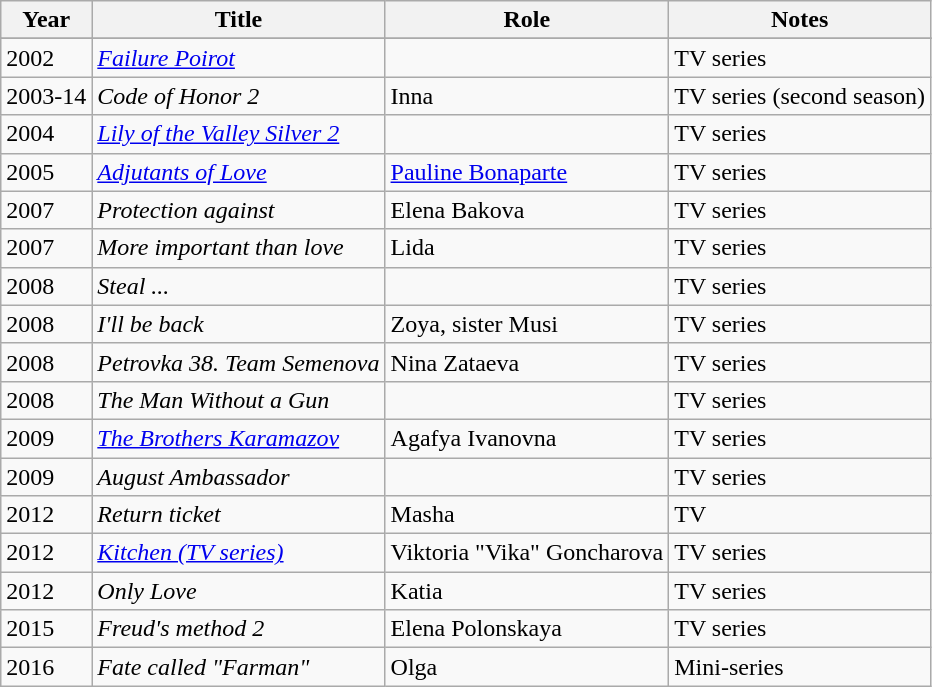<table class="wikitable sortable">
<tr>
<th>Year</th>
<th>Title</th>
<th>Role</th>
<th>Notes</th>
</tr>
<tr>
</tr>
<tr>
<td>2002</td>
<td><em><a href='#'>Failure Poirot</a></em></td>
<td></td>
<td>TV series</td>
</tr>
<tr>
<td>2003-14</td>
<td><em>Code of Honor 2</em></td>
<td>Inna</td>
<td>TV series (second season)</td>
</tr>
<tr>
<td>2004</td>
<td><em><a href='#'>Lily of the Valley Silver 2</a></em></td>
<td></td>
<td>TV series</td>
</tr>
<tr>
<td>2005</td>
<td><em><a href='#'>Adjutants of Love</a></em></td>
<td><a href='#'>Pauline Bonaparte</a></td>
<td>TV series</td>
</tr>
<tr>
<td>2007</td>
<td><em>Protection against</em></td>
<td>Elena Bakova</td>
<td>TV series</td>
</tr>
<tr>
<td>2007</td>
<td><em>More important than love</em></td>
<td>Lida</td>
<td>TV series</td>
</tr>
<tr>
<td>2008</td>
<td><em>Steal ...</em></td>
<td></td>
<td>TV series</td>
</tr>
<tr>
<td>2008</td>
<td><em>I'll be back</em></td>
<td>Zoya, sister Musi</td>
<td>TV series</td>
</tr>
<tr>
<td>2008</td>
<td><em>Petrovka 38. Team Semenova</em></td>
<td>Nina Zataeva</td>
<td>TV series</td>
</tr>
<tr>
<td>2008</td>
<td><em>The Man Without a Gun</em></td>
<td></td>
<td>TV series</td>
</tr>
<tr>
<td>2009</td>
<td><em><a href='#'>The Brothers Karamazov</a></em></td>
<td>Agafya Ivanovna</td>
<td>TV series</td>
</tr>
<tr>
<td>2009</td>
<td><em>August Ambassador</em></td>
<td></td>
<td>TV series</td>
</tr>
<tr>
<td>2012</td>
<td><em>Return ticket</em></td>
<td>Masha</td>
<td>TV</td>
</tr>
<tr>
<td>2012</td>
<td><em><a href='#'>Kitchen (TV series)</a></em></td>
<td>Viktoria "Vika" Goncharova</td>
<td>TV series</td>
</tr>
<tr>
<td>2012</td>
<td><em>Only Love</em></td>
<td>Katia</td>
<td>TV series</td>
</tr>
<tr>
<td>2015</td>
<td><em>Freud's method 2</em></td>
<td>Elena Polonskaya</td>
<td>TV series</td>
</tr>
<tr>
<td>2016</td>
<td><em>Fate called "Farman"</em></td>
<td>Olga</td>
<td>Mini-series</td>
</tr>
</table>
